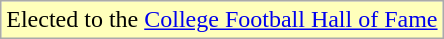<table class="wikitable">
<tr>
<td style="background:#FFB">Elected to the <a href='#'>College Football Hall of Fame</a><br></td>
</tr>
</table>
